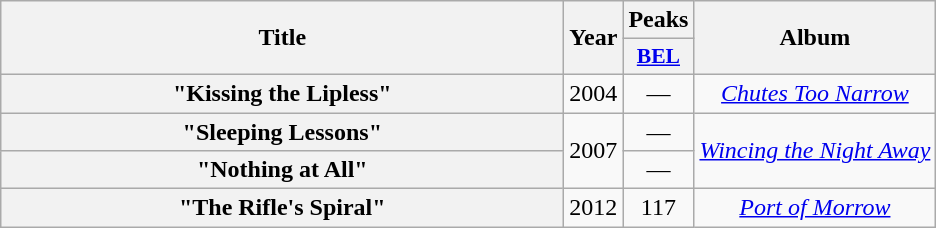<table class="wikitable plainrowheaders" style="text-align:center;" border="1">
<tr>
<th scope="col" rowspan="2" style="width:23em;">Title</th>
<th scope="col" rowspan="2">Year</th>
<th scope="col" colspan="1">Peaks</th>
<th scope="col" rowspan="2">Album</th>
</tr>
<tr>
<th scope="col" style="width:2.8em;font-size:90%;"><a href='#'>BEL</a><br></th>
</tr>
<tr>
<th scope="row">"Kissing the Lipless"</th>
<td>2004</td>
<td>—</td>
<td><em><a href='#'>Chutes Too Narrow</a></em></td>
</tr>
<tr>
<th scope="row">"Sleeping Lessons"</th>
<td rowspan="2">2007</td>
<td>—</td>
<td rowspan="2"><em><a href='#'>Wincing the Night Away</a></em></td>
</tr>
<tr>
<th scope="row">"Nothing at All"</th>
<td>—</td>
</tr>
<tr>
<th scope="row">"The Rifle's Spiral"</th>
<td>2012</td>
<td>117</td>
<td><em><a href='#'>Port of Morrow</a></em></td>
</tr>
</table>
